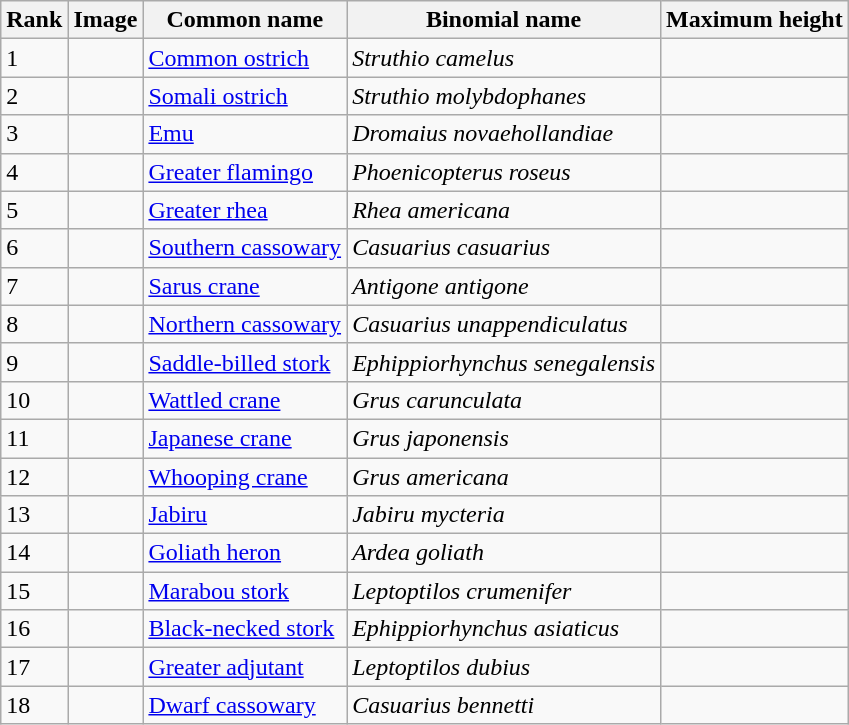<table class="wikitable">
<tr>
<th>Rank</th>
<th>Image</th>
<th>Common name</th>
<th>Binomial name</th>
<th>Maximum height</th>
</tr>
<tr>
<td>1</td>
<td></td>
<td><a href='#'>Common ostrich</a></td>
<td><em>Struthio camelus</em></td>
<td></td>
</tr>
<tr>
<td>2</td>
<td></td>
<td><a href='#'>Somali ostrich</a></td>
<td><em>Struthio molybdophanes</em></td>
<td></td>
</tr>
<tr>
<td>3</td>
<td></td>
<td><a href='#'>Emu</a></td>
<td><em>Dromaius novaehollandiae</em></td>
<td></td>
</tr>
<tr>
<td>4</td>
<td></td>
<td><a href='#'>Greater flamingo</a></td>
<td><em>Phoenicopterus roseus</em></td>
<td></td>
</tr>
<tr>
<td>5</td>
<td></td>
<td><a href='#'>Greater rhea</a></td>
<td><em>Rhea americana</em></td>
<td></td>
</tr>
<tr>
<td>6</td>
<td></td>
<td><a href='#'>Southern cassowary</a></td>
<td><em>Casuarius casuarius</em></td>
<td></td>
</tr>
<tr>
<td>7</td>
<td></td>
<td><a href='#'>Sarus crane</a></td>
<td><em>Antigone antigone</em></td>
<td></td>
</tr>
<tr>
<td>8</td>
<td></td>
<td><a href='#'>Northern cassowary</a></td>
<td><em>Casuarius unappendiculatus</em></td>
<td></td>
</tr>
<tr>
<td>9</td>
<td></td>
<td><a href='#'>Saddle-billed stork</a></td>
<td><em>Ephippiorhynchus senegalensis</em></td>
<td></td>
</tr>
<tr>
<td>10</td>
<td></td>
<td><a href='#'>Wattled crane</a></td>
<td><em>Grus carunculata</em></td>
<td></td>
</tr>
<tr>
<td>11</td>
<td></td>
<td><a href='#'>Japanese crane</a></td>
<td><em>Grus japonensis</em></td>
<td></td>
</tr>
<tr>
<td>12</td>
<td></td>
<td><a href='#'>Whooping crane</a></td>
<td><em>Grus americana</em></td>
<td></td>
</tr>
<tr>
<td>13</td>
<td></td>
<td><a href='#'>Jabiru</a></td>
<td><em>Jabiru mycteria</em></td>
<td></td>
</tr>
<tr>
<td>14</td>
<td></td>
<td><a href='#'>Goliath heron</a></td>
<td><em>Ardea goliath</em></td>
<td></td>
</tr>
<tr>
<td>15</td>
<td></td>
<td><a href='#'>Marabou stork</a></td>
<td><em>Leptoptilos crumenifer</em></td>
<td></td>
</tr>
<tr>
<td>16</td>
<td></td>
<td><a href='#'>Black-necked stork</a></td>
<td><em>Ephippiorhynchus asiaticus</em></td>
<td></td>
</tr>
<tr>
<td>17</td>
<td></td>
<td><a href='#'>Greater adjutant</a></td>
<td><em>Leptoptilos dubius</em></td>
<td></td>
</tr>
<tr>
<td>18</td>
<td></td>
<td><a href='#'>Dwarf cassowary</a></td>
<td><em>Casuarius bennetti</em></td>
<td></td>
</tr>
</table>
